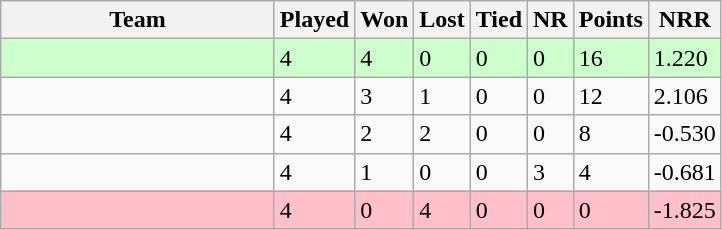<table class="wikitable">
<tr>
<th width=175>Team</th>
<th>Played</th>
<th>Won</th>
<th>Lost</th>
<th>Tied</th>
<th>NR</th>
<th>Points</th>
<th>NRR</th>
</tr>
<tr style="background:#ccffcc">
<td></td>
<td>4</td>
<td>4</td>
<td>0</td>
<td>0</td>
<td>0</td>
<td>16</td>
<td>1.220</td>
</tr>
<tr>
<td></td>
<td>4</td>
<td>3</td>
<td>1</td>
<td>0</td>
<td>0</td>
<td>12</td>
<td>2.106</td>
</tr>
<tr>
<td></td>
<td>4</td>
<td>2</td>
<td>2</td>
<td>0</td>
<td>0</td>
<td>8</td>
<td>-0.530</td>
</tr>
<tr>
<td></td>
<td>4</td>
<td>1</td>
<td>0</td>
<td>0</td>
<td>3</td>
<td>4</td>
<td>-0.681</td>
</tr>
<tr style="background:pink">
<td></td>
<td>4</td>
<td>0</td>
<td>4</td>
<td>0</td>
<td>0</td>
<td>0</td>
<td>-1.825</td>
</tr>
</table>
